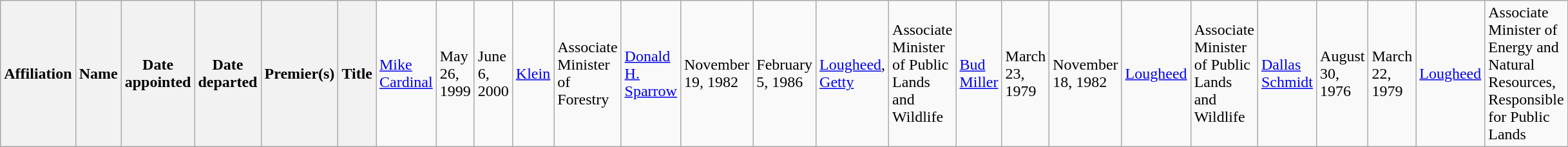<table class="wikitable">
<tr>
<th colspan="2">Affiliation</th>
<th>Name</th>
<th>Date appointed</th>
<th>Date departed</th>
<th>Premier(s)</th>
<th>Title<br></th>
<td><a href='#'>Mike Cardinal</a></td>
<td>May 26, 1999</td>
<td>June 6, 2000</td>
<td><a href='#'>Klein</a></td>
<td>Associate Minister of Forestry<br></td>
<td><a href='#'>Donald H. Sparrow</a></td>
<td>November 19, 1982</td>
<td>February 5, 1986</td>
<td><a href='#'>Lougheed</a>, <a href='#'>Getty</a></td>
<td>Associate Minister of Public Lands and Wildlife<br></td>
<td><a href='#'>Bud Miller</a></td>
<td>March 23, 1979</td>
<td>November 18, 1982</td>
<td><a href='#'>Lougheed</a></td>
<td>Associate Minister of Public Lands and Wildlife<br></td>
<td><a href='#'>Dallas Schmidt</a></td>
<td>August 30, 1976</td>
<td>March 22, 1979</td>
<td><a href='#'>Lougheed</a></td>
<td>Associate Minister of Energy and Natural Resources, Responsible for Public Lands</td>
</tr>
</table>
